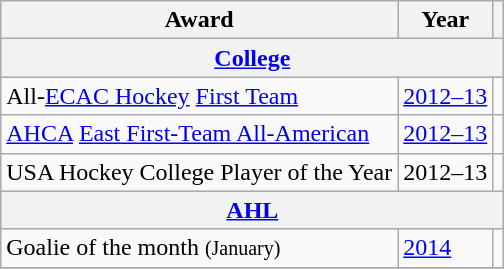<table class="wikitable">
<tr>
<th>Award</th>
<th>Year</th>
<th></th>
</tr>
<tr ALIGN="center" bgcolor="#e0e0e0">
<th colspan="3"><a href='#'>College</a></th>
</tr>
<tr>
<td>All-<a href='#'>ECAC Hockey</a> <a href='#'>First Team</a></td>
<td><a href='#'>2012–13</a></td>
<td></td>
</tr>
<tr>
<td><a href='#'>AHCA</a> <a href='#'>East First-Team All-American</a></td>
<td><a href='#'>2012–13</a></td>
<td></td>
</tr>
<tr>
<td>USA Hockey College Player of the Year</td>
<td>2012–13</td>
<td></td>
</tr>
<tr ALIGN="center" bgcolor="#e0e0e0">
<th colspan="3"><a href='#'>AHL</a></th>
</tr>
<tr>
<td>Goalie of the month <small>(January)</small></td>
<td><a href='#'>2014</a></td>
<td></td>
</tr>
<tr>
</tr>
</table>
